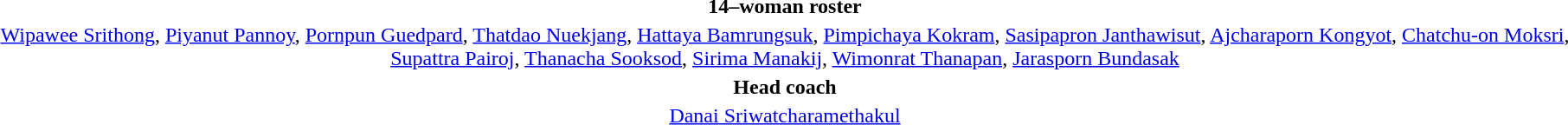<table style="text-align:center; margin-top:2em; margin-left:auto; margin-right:auto">
<tr>
<td><strong>14–woman roster</strong></td>
</tr>
<tr>
<td><a href='#'>Wipawee Srithong</a>, <a href='#'>Piyanut Pannoy</a>, <a href='#'>Pornpun Guedpard</a>, <a href='#'>Thatdao Nuekjang</a>, <a href='#'>Hattaya Bamrungsuk</a>, <a href='#'>Pimpichaya Kokram</a>, <a href='#'>Sasipapron Janthawisut</a>, <a href='#'>Ajcharaporn Kongyot</a>, <a href='#'>Chatchu-on Moksri</a>, <a href='#'>Supattra Pairoj</a>, <a href='#'>Thanacha Sooksod</a>, <a href='#'>Sirima Manakij</a>, <a href='#'>Wimonrat Thanapan</a>, <a href='#'>Jarasporn Bundasak</a></td>
</tr>
<tr>
<td><strong>Head coach</strong></td>
</tr>
<tr>
<td><a href='#'>Danai Sriwatcharamethakul</a></td>
</tr>
</table>
